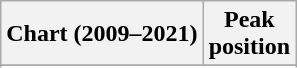<table class="wikitable sortable plainrowheaders" style="text-align:center">
<tr>
<th scope="col">Chart (2009–2021)</th>
<th scope="col">Peak<br> position</th>
</tr>
<tr>
</tr>
<tr>
</tr>
<tr>
</tr>
<tr>
</tr>
<tr>
</tr>
<tr>
</tr>
<tr>
</tr>
</table>
